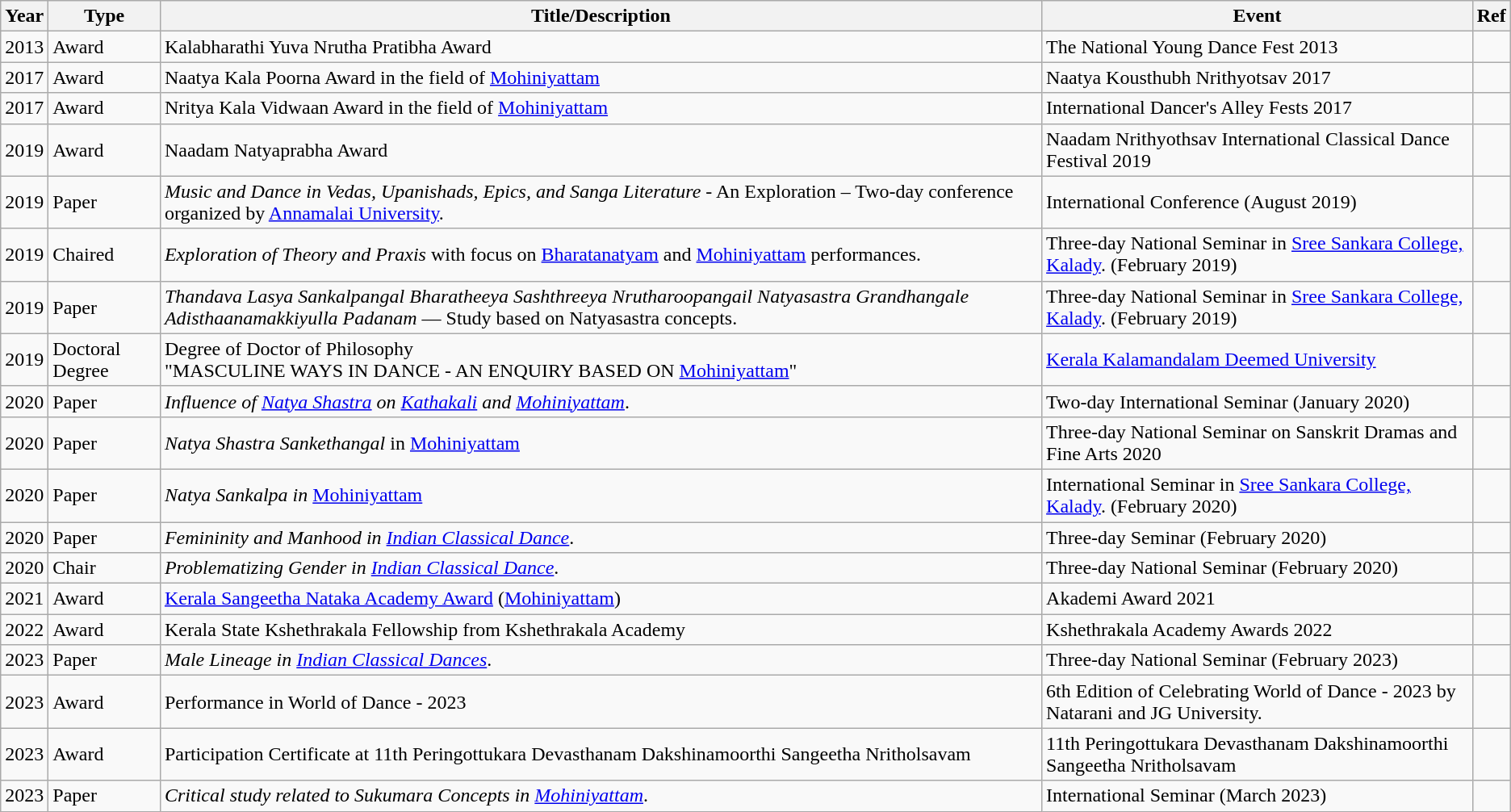<table class="wikitable sortable">
<tr>
<th>Year</th>
<th>Type</th>
<th>Title/Description</th>
<th>Event</th>
<th>Ref</th>
</tr>
<tr>
<td>2013</td>
<td>Award</td>
<td>Kalabharathi Yuva Nrutha Pratibha Award</td>
<td>The National Young Dance Fest 2013</td>
<td></td>
</tr>
<tr>
<td>2017</td>
<td>Award</td>
<td>Naatya Kala Poorna Award in the field of <a href='#'>Mohiniyattam</a></td>
<td>Naatya Kousthubh Nrithyotsav 2017</td>
<td></td>
</tr>
<tr>
<td>2017</td>
<td>Award</td>
<td>Nritya Kala Vidwaan Award in the field of <a href='#'>Mohiniyattam</a></td>
<td>International Dancer's Alley Fests 2017</td>
<td></td>
</tr>
<tr>
<td>2019</td>
<td>Award</td>
<td>Naadam Natyaprabha Award</td>
<td>Naadam Nrithyothsav International Classical Dance Festival 2019</td>
<td></td>
</tr>
<tr>
<td>2019</td>
<td>Paper</td>
<td><em>Music and Dance in Vedas, Upanishads, Epics, and Sanga Literature</em> - An Exploration – Two-day conference organized by <a href='#'>Annamalai University</a>.</td>
<td>International Conference (August 2019)</td>
<td></td>
</tr>
<tr>
<td>2019</td>
<td>Chaired</td>
<td><em>Exploration of Theory and Praxis</em> with focus on <a href='#'>Bharatanatyam</a> and <a href='#'>Mohiniyattam</a> performances.</td>
<td>Three-day National Seminar in <a href='#'>Sree Sankara College, Kalady</a>. (February 2019)</td>
<td></td>
</tr>
<tr>
<td>2019</td>
<td>Paper</td>
<td><em>Thandava Lasya Sankalpangal Bharatheeya Sashthreeya Nrutharoopangail Natyasastra Grandhangale Adisthaanamakkiyulla Padanam</em> — Study based on Natyasastra concepts.</td>
<td>Three-day National Seminar in <a href='#'>Sree Sankara College, Kalady</a>. (February 2019)</td>
<td></td>
</tr>
<tr>
<td>2019</td>
<td>Doctoral Degree</td>
<td>Degree of Doctor of Philosophy<br>"MASCULINE WAYS IN DANCE -  AN ENQUIRY BASED ON <a href='#'>Mohiniyattam</a>"</td>
<td><a href='#'>Kerala Kalamandalam Deemed University</a></td>
<td></td>
</tr>
<tr>
<td>2020</td>
<td>Paper</td>
<td><em>Influence of <a href='#'>Natya Shastra</a> on <a href='#'>Kathakali</a> and <a href='#'>Mohiniyattam</a></em>.</td>
<td>Two-day International Seminar (January 2020)</td>
<td></td>
</tr>
<tr>
<td>2020</td>
<td>Paper</td>
<td><em>Natya Shastra Sankethangal</em> in <a href='#'>Mohiniyattam</a></td>
<td>Three-day National Seminar on Sanskrit Dramas and Fine Arts 2020</td>
<td></td>
</tr>
<tr>
<td>2020</td>
<td>Paper</td>
<td><em>Natya Sankalpa in</em> <a href='#'>Mohiniyattam</a></td>
<td>International Seminar in <a href='#'>Sree Sankara College, Kalady</a>. (February 2020)</td>
<td></td>
</tr>
<tr>
<td>2020</td>
<td>Paper</td>
<td><em>Femininity and Manhood in <a href='#'>Indian Classical Dance</a></em>.</td>
<td>Three-day Seminar (February 2020)</td>
<td></td>
</tr>
<tr>
<td>2020</td>
<td>Chair</td>
<td><em>Problematizing Gender in <a href='#'>Indian Classical Dance</a></em>.</td>
<td>Three-day National Seminar (February 2020)</td>
<td></td>
</tr>
<tr>
<td>2021</td>
<td>Award</td>
<td><a href='#'>Kerala Sangeetha Nataka Academy Award</a> (<a href='#'>Mohiniyattam</a>)</td>
<td>Akademi Award 2021</td>
<td></td>
</tr>
<tr>
<td>2022</td>
<td>Award</td>
<td>Kerala State Kshethrakala Fellowship from Kshethrakala Academy</td>
<td>Kshethrakala Academy Awards 2022</td>
<td></td>
</tr>
<tr>
<td>2023</td>
<td>Paper</td>
<td><em>Male Lineage in <a href='#'>Indian Classical Dances</a></em>.</td>
<td>Three-day National Seminar (February 2023)</td>
<td></td>
</tr>
<tr>
<td>2023</td>
<td>Award</td>
<td>Performance in World of Dance - 2023</td>
<td>6th Edition of Celebrating World of Dance - 2023 by Natarani and JG University.</td>
<td></td>
</tr>
<tr>
<td>2023</td>
<td>Award</td>
<td>Participation Certificate at 11th Peringottukara Devasthanam Dakshinamoorthi Sangeetha Nritholsavam</td>
<td>11th Peringottukara Devasthanam Dakshinamoorthi Sangeetha Nritholsavam</td>
<td></td>
</tr>
<tr>
<td>2023</td>
<td>Paper</td>
<td><em>Critical study related to Sukumara Concepts in <a href='#'>Mohiniyattam</a></em>.</td>
<td>International Seminar (March 2023)</td>
<td></td>
</tr>
</table>
